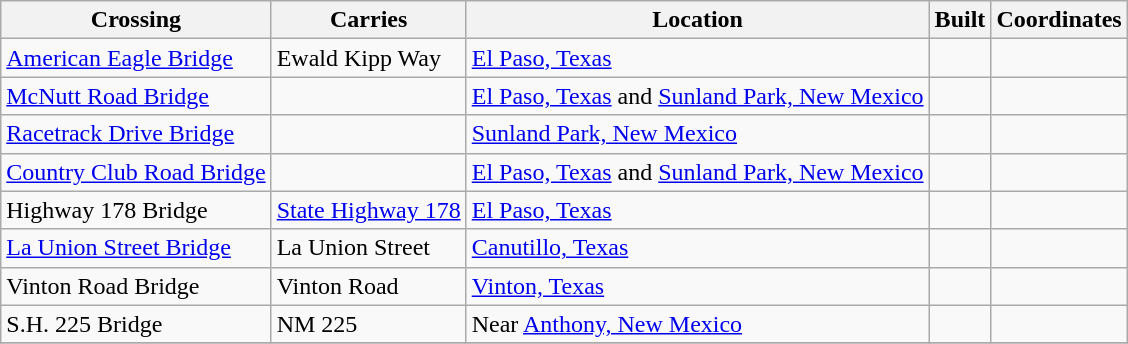<table class=wikitable>
<tr>
<th>Crossing</th>
<th>Carries</th>
<th>Location</th>
<th>Built</th>
<th>Coordinates</th>
</tr>
<tr>
<td><a href='#'>American Eagle Bridge</a></td>
<td>Ewald Kipp Way</td>
<td><a href='#'>El Paso, Texas</a></td>
<td></td>
<td></td>
</tr>
<tr>
<td><a href='#'>McNutt Road Bridge</a></td>
<td></td>
<td><a href='#'>El Paso, Texas</a> and <a href='#'>Sunland Park, New Mexico</a></td>
<td></td>
<td></td>
</tr>
<tr>
<td><a href='#'>Racetrack Drive Bridge</a></td>
<td></td>
<td><a href='#'>Sunland Park, New Mexico</a></td>
<td></td>
<td></td>
</tr>
<tr>
<td><a href='#'>Country Club Road Bridge</a></td>
<td></td>
<td><a href='#'>El Paso, Texas</a> and <a href='#'>Sunland Park, New Mexico</a></td>
<td></td>
<td></td>
</tr>
<tr>
<td>Highway 178 Bridge</td>
<td><a href='#'>State Highway 178</a></td>
<td><a href='#'>El Paso, Texas</a></td>
<td></td>
<td></td>
</tr>
<tr>
<td><a href='#'>La Union Street Bridge</a></td>
<td>La Union Street</td>
<td><a href='#'>Canutillo, Texas</a></td>
<td></td>
<td></td>
</tr>
<tr>
<td>Vinton Road Bridge</td>
<td>Vinton Road</td>
<td><a href='#'>Vinton, Texas</a></td>
<td></td>
<td></td>
</tr>
<tr>
<td>S.H. 225 Bridge</td>
<td>NM 225</td>
<td>Near <a href='#'>Anthony, New Mexico</a></td>
<td></td>
<td></td>
</tr>
<tr>
</tr>
</table>
